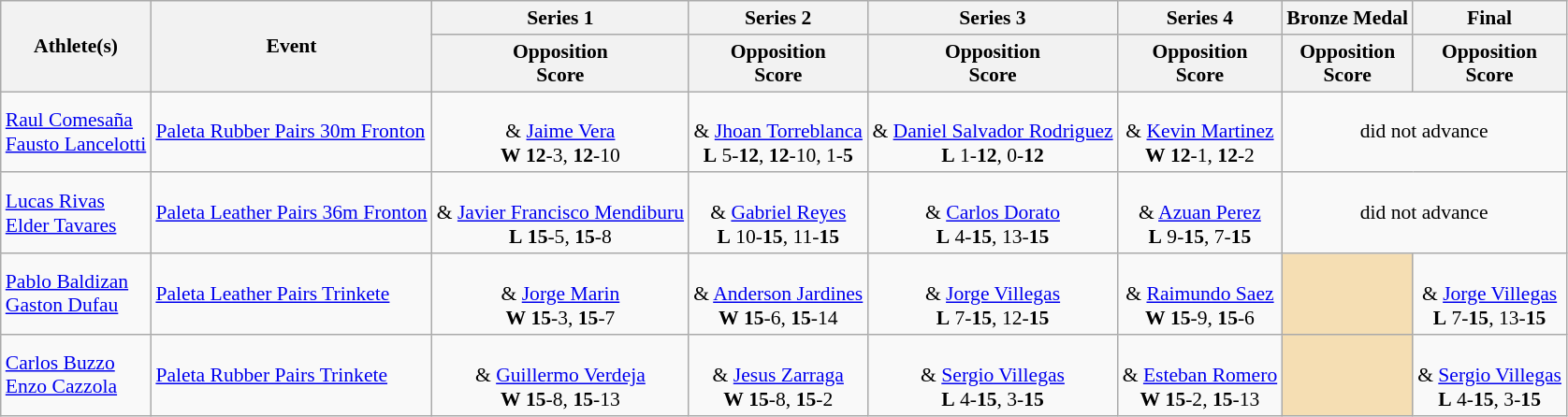<table class="wikitable" style="font-size:90%">
<tr>
<th rowspan="2">Athlete(s)</th>
<th rowspan="2">Event</th>
<th>Series 1</th>
<th>Series 2</th>
<th>Series 3</th>
<th>Series 4</th>
<th>Bronze Medal</th>
<th>Final</th>
</tr>
<tr>
<th>Opposition <br> Score</th>
<th>Opposition <br> Score</th>
<th>Opposition <br> Score</th>
<th>Opposition <br> Score</th>
<th>Opposition <br> Score</th>
<th>Opposition <br> Score</th>
</tr>
<tr>
<td><a href='#'>Raul Comesaña</a><br><a href='#'>Fausto Lancelotti</a></td>
<td><a href='#'>Paleta Rubber Pairs 30m Fronton</a></td>
<td align=center> <br> & <a href='#'>Jaime Vera</a> <br><strong>W</strong> <strong>12</strong>-3, <strong>12</strong>-10</td>
<td align=center> <br> & <a href='#'>Jhoan Torreblanca</a> <br><strong>L</strong> 5-<strong>12</strong>, <strong>12</strong>-10, 1-<strong>5</strong></td>
<td align=center> <br> & <a href='#'>Daniel Salvador Rodriguez</a> <br><strong>L</strong> 1-<strong>12</strong>, 0-<strong>12</strong></td>
<td align=center> <br> & <a href='#'>Kevin Martinez</a> <br><strong>W</strong> <strong>12</strong>-1, <strong>12</strong>-2</td>
<td align=center colspan=2>did not advance</td>
</tr>
<tr>
<td><a href='#'>Lucas Rivas</a> <br> <a href='#'>Elder Tavares</a></td>
<td><a href='#'>Paleta Leather Pairs 36m Fronton</a></td>
<td align=center> <br> & <a href='#'>Javier Francisco Mendiburu</a><br><strong>L</strong> <strong>15</strong>-5, <strong>15</strong>-8</td>
<td align=center> <br> & <a href='#'>Gabriel Reyes</a><br><strong>L</strong> 10-<strong>15</strong>, 11-<strong>15</strong></td>
<td align=center> <br> & <a href='#'>Carlos Dorato</a><br><strong>L</strong> 4-<strong>15</strong>, 13-<strong>15</strong></td>
<td align=center> <br> & <a href='#'>Azuan Perez</a><br><strong>L</strong> 9-<strong>15</strong>, 7-<strong>15</strong></td>
<td align=center colspan=2>did not advance</td>
</tr>
<tr>
<td><a href='#'>Pablo Baldizan</a><br><a href='#'>Gaston Dufau</a></td>
<td><a href='#'>Paleta Leather Pairs Trinkete</a></td>
<td align=center> <br> & <a href='#'>Jorge Marin</a><br><strong>W</strong> <strong>15</strong>-3, <strong>15</strong>-7</td>
<td align=center> <br> & <a href='#'>Anderson Jardines</a><br><strong>W</strong> <strong>15</strong>-6, <strong>15</strong>-14</td>
<td align=center> <br> & <a href='#'>Jorge Villegas</a><br><strong>L</strong> 7-<strong>15</strong>, 12-<strong>15</strong></td>
<td align=center> <br> & <a href='#'>Raimundo Saez</a><br><strong>W</strong> <strong>15</strong>-9, <strong>15</strong>-6</td>
<td align=center bgcolor=wheat></td>
<td align=center> <br> & <a href='#'>Jorge Villegas</a><br><strong>L</strong> 7-<strong>15</strong>, 13-<strong>15</strong><br></td>
</tr>
<tr>
<td><a href='#'>Carlos Buzzo</a><br><a href='#'>Enzo Cazzola</a></td>
<td><a href='#'>Paleta Rubber Pairs Trinkete</a></td>
<td align=center> <br> & <a href='#'>Guillermo Verdeja</a><br><strong>W</strong> <strong>15</strong>-8, <strong>15</strong>-13</td>
<td align=center> <br> & <a href='#'>Jesus Zarraga</a><br><strong>W</strong> <strong>15</strong>-8, <strong>15</strong>-2</td>
<td align=center> <br> & <a href='#'>Sergio Villegas</a><br><strong>L</strong> 4-<strong>15</strong>, 3-<strong>15</strong></td>
<td align=center> <br> & <a href='#'>Esteban Romero</a><br><strong>W</strong> <strong>15</strong>-2, <strong>15</strong>-13</td>
<td align=center bgcolor=wheat></td>
<td align=center> <br> & <a href='#'>Sergio Villegas</a><br><strong>L</strong> 4-<strong>15</strong>, 3-<strong>15</strong><br></td>
</tr>
</table>
